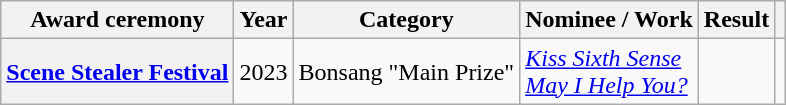<table class="wikitable plainrowheaders sortable">
<tr>
<th scope="col">Award ceremony</th>
<th scope="col">Year</th>
<th scope="col">Category</th>
<th scope="col">Nominee / Work</th>
<th scope="col">Result</th>
<th scope="col" class="unsortable"></th>
</tr>
<tr>
<th scope="row"><a href='#'>Scene Stealer Festival</a></th>
<td>2023</td>
<td>Bonsang "Main Prize"</td>
<td><em><a href='#'>Kiss Sixth Sense</a></em><br><em><a href='#'>May I Help You?</a></em></td>
<td></td>
<td></td>
</tr>
</table>
